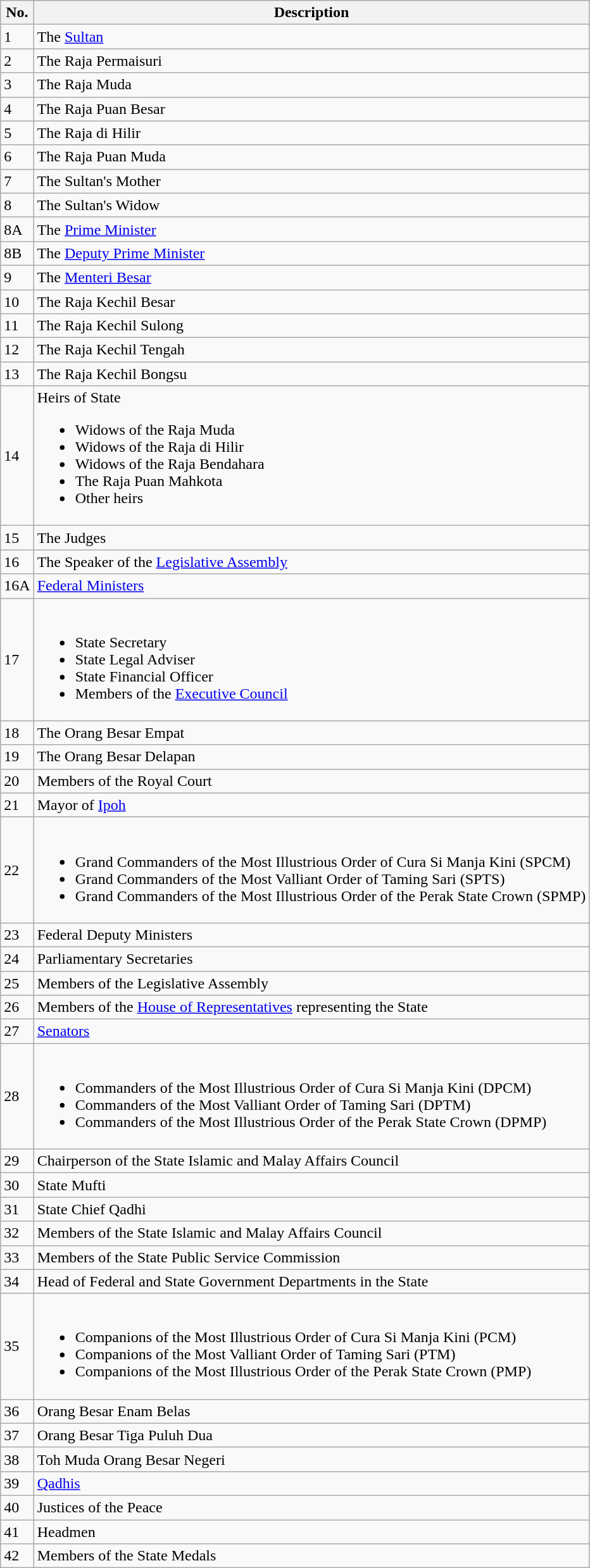<table class="wikitable">
<tr>
<th>No.</th>
<th>Description</th>
</tr>
<tr>
<td>1</td>
<td>The <a href='#'>Sultan</a></td>
</tr>
<tr>
<td>2</td>
<td>The Raja Permaisuri</td>
</tr>
<tr>
<td>3</td>
<td>The Raja Muda</td>
</tr>
<tr>
<td>4</td>
<td>The Raja Puan Besar</td>
</tr>
<tr>
<td>5</td>
<td>The Raja di Hilir</td>
</tr>
<tr>
<td>6</td>
<td>The Raja Puan Muda</td>
</tr>
<tr>
<td>7</td>
<td>The Sultan's Mother</td>
</tr>
<tr>
<td>8</td>
<td>The Sultan's Widow</td>
</tr>
<tr>
<td>8A</td>
<td>The <a href='#'>Prime Minister</a></td>
</tr>
<tr>
<td>8B</td>
<td>The <a href='#'>Deputy Prime Minister</a></td>
</tr>
<tr>
<td>9</td>
<td>The <a href='#'>Menteri Besar</a></td>
</tr>
<tr>
<td>10</td>
<td>The Raja Kechil Besar</td>
</tr>
<tr>
<td>11</td>
<td>The Raja Kechil Sulong</td>
</tr>
<tr>
<td>12</td>
<td>The Raja Kechil Tengah</td>
</tr>
<tr>
<td>13</td>
<td>The Raja Kechil Bongsu</td>
</tr>
<tr>
<td>14</td>
<td>Heirs of State<br><ul><li>Widows of the Raja Muda</li><li>Widows of the Raja di Hilir</li><li>Widows of the Raja Bendahara</li><li>The Raja Puan Mahkota</li><li>Other heirs</li></ul></td>
</tr>
<tr>
<td>15</td>
<td>The Judges</td>
</tr>
<tr>
<td>16</td>
<td>The Speaker of the <a href='#'>Legislative Assembly</a></td>
</tr>
<tr>
<td>16A</td>
<td><a href='#'>Federal Ministers</a></td>
</tr>
<tr>
<td>17</td>
<td><br><ul><li>State Secretary</li><li>State Legal Adviser</li><li>State Financial Officer</li><li>Members of the <a href='#'>Executive Council</a></li></ul></td>
</tr>
<tr>
<td>18</td>
<td>The Orang Besar Empat</td>
</tr>
<tr>
<td>19</td>
<td>The Orang Besar Delapan</td>
</tr>
<tr>
<td>20</td>
<td>Members of the Royal Court</td>
</tr>
<tr>
<td>21</td>
<td>Mayor of <a href='#'>Ipoh</a></td>
</tr>
<tr>
<td>22</td>
<td><br><ul><li>Grand Commanders of the Most Illustrious Order of Cura Si Manja Kini (SPCM)</li><li>Grand Commanders of the Most Valliant Order of Taming Sari (SPTS)</li><li>Grand Commanders of the Most Illustrious Order of the Perak State Crown (SPMP)</li></ul></td>
</tr>
<tr>
<td>23</td>
<td>Federal Deputy Ministers</td>
</tr>
<tr>
<td>24</td>
<td>Parliamentary Secretaries</td>
</tr>
<tr>
<td>25</td>
<td>Members of the Legislative Assembly</td>
</tr>
<tr>
<td>26</td>
<td>Members of the <a href='#'>House of Representatives</a> representing the State</td>
</tr>
<tr>
<td>27</td>
<td><a href='#'>Senators</a></td>
</tr>
<tr>
<td>28</td>
<td><br><ul><li>Commanders of the Most Illustrious Order of Cura Si Manja Kini (DPCM)</li><li>Commanders of the Most Valliant Order of Taming Sari (DPTM)</li><li>Commanders of the Most Illustrious Order of the Perak State Crown (DPMP)</li></ul></td>
</tr>
<tr>
<td>29</td>
<td>Chairperson of the State Islamic and Malay Affairs Council</td>
</tr>
<tr>
<td>30</td>
<td>State Mufti</td>
</tr>
<tr>
<td>31</td>
<td>State Chief Qadhi</td>
</tr>
<tr>
<td>32</td>
<td>Members of the State Islamic and Malay Affairs Council</td>
</tr>
<tr>
<td>33</td>
<td>Members of the State Public Service Commission</td>
</tr>
<tr>
<td>34</td>
<td>Head of Federal and State Government Departments in the State</td>
</tr>
<tr>
<td>35</td>
<td><br><ul><li>Companions of the Most Illustrious Order of Cura Si Manja Kini (PCM)</li><li>Companions of the Most Valliant Order of Taming Sari (PTM)</li><li>Companions of the Most Illustrious Order of the Perak State Crown (PMP)</li></ul></td>
</tr>
<tr>
<td>36</td>
<td>Orang Besar Enam Belas</td>
</tr>
<tr>
<td>37</td>
<td>Orang Besar Tiga Puluh Dua</td>
</tr>
<tr>
<td>38</td>
<td>Toh Muda Orang Besar Negeri</td>
</tr>
<tr>
<td>39</td>
<td><a href='#'>Qadhis</a></td>
</tr>
<tr>
<td>40</td>
<td>Justices of the Peace</td>
</tr>
<tr>
<td>41</td>
<td>Headmen</td>
</tr>
<tr>
<td>42</td>
<td>Members of the State Medals</td>
</tr>
</table>
